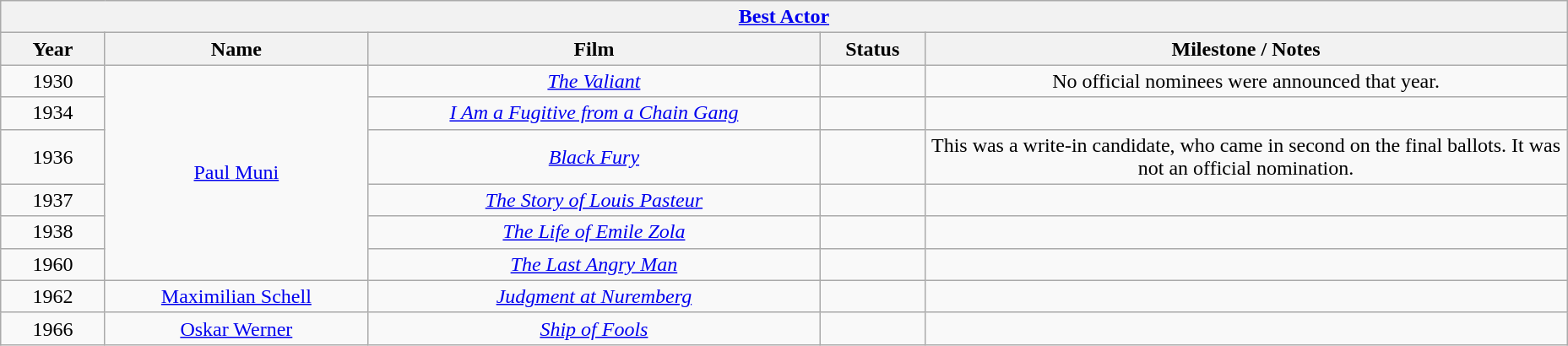<table class="wikitable" style="text-align: center">
<tr>
<th colspan=6 style="text-align:center;"><a href='#'>Best Actor</a></th>
</tr>
<tr>
<th style="width:075px;">Year</th>
<th style="width:200px;">Name</th>
<th style="width:350px;">Film</th>
<th style="width:075px;">Status</th>
<th style="width:500px;">Milestone / Notes</th>
</tr>
<tr>
<td style="text-align: center">1930</td>
<td rowspan="6"><a href='#'>Paul Muni</a></td>
<td><em><a href='#'>The Valiant</a></em></td>
<td></td>
<td>No official nominees were announced that year.</td>
</tr>
<tr>
<td style="text-align: center">1934</td>
<td><em><a href='#'>I Am a Fugitive from a Chain Gang</a></em></td>
<td></td>
<td></td>
</tr>
<tr>
<td style="text-align: center">1936</td>
<td><em><a href='#'>Black Fury</a></em></td>
<td></td>
<td>This was a write-in candidate, who came in second on the final ballots. It was not an official nomination.</td>
</tr>
<tr>
<td style="text-align: center">1937</td>
<td><em><a href='#'>The Story of Louis Pasteur</a></em></td>
<td></td>
<td></td>
</tr>
<tr>
<td style="text-align: center">1938</td>
<td><em><a href='#'>The Life of Emile Zola</a></em></td>
<td></td>
<td></td>
</tr>
<tr>
<td style="text-align: center">1960</td>
<td><em><a href='#'>The Last Angry Man</a></em></td>
<td></td>
<td></td>
</tr>
<tr>
<td style="text-align: center">1962</td>
<td><a href='#'>Maximilian Schell</a></td>
<td><em><a href='#'>Judgment at Nuremberg</a></em></td>
<td></td>
<td></td>
</tr>
<tr>
<td style="text-align: center">1966</td>
<td><a href='#'>Oskar Werner</a></td>
<td><em><a href='#'>Ship of Fools</a></em></td>
<td></td>
<td></td>
</tr>
</table>
